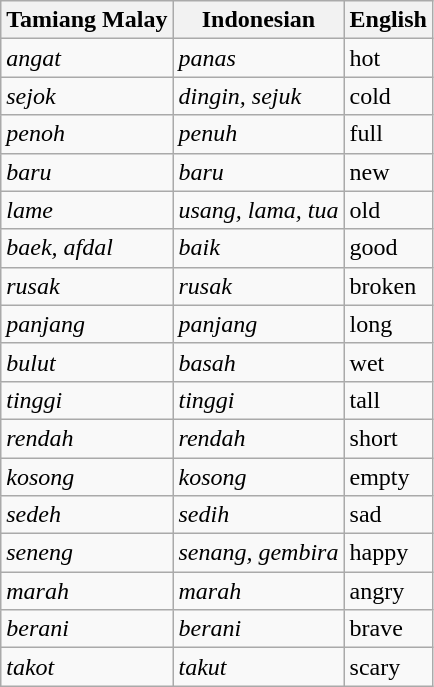<table class="wikitable">
<tr>
<th>Tamiang Malay</th>
<th>Indonesian</th>
<th>English</th>
</tr>
<tr>
<td><em>angat</em></td>
<td><em>panas</em></td>
<td>hot</td>
</tr>
<tr>
<td><em>sejok</em></td>
<td><em>dingin, sejuk</em></td>
<td>cold</td>
</tr>
<tr>
<td><em>penoh</em></td>
<td><em>penuh</em></td>
<td>full</td>
</tr>
<tr>
<td><em>baru</em></td>
<td><em>baru</em></td>
<td>new</td>
</tr>
<tr>
<td><em>lame</em></td>
<td><em>usang, lama, tua</em></td>
<td>old</td>
</tr>
<tr>
<td><em>baek, afdal</em></td>
<td><em>baik</em></td>
<td>good</td>
</tr>
<tr>
<td><em>rusak</em></td>
<td><em>rusak</em></td>
<td>broken</td>
</tr>
<tr>
<td><em>panjang</em></td>
<td><em>panjang</em></td>
<td>long</td>
</tr>
<tr>
<td><em>bulut</em></td>
<td><em>basah</em></td>
<td>wet</td>
</tr>
<tr>
<td><em>tinggi</em></td>
<td><em>tinggi</em></td>
<td>tall</td>
</tr>
<tr>
<td><em>rendah</em></td>
<td><em>rendah</em></td>
<td>short</td>
</tr>
<tr>
<td><em>kosong</em></td>
<td><em>kosong</em></td>
<td>empty</td>
</tr>
<tr>
<td><em>sedeh</em></td>
<td><em>sedih</em></td>
<td>sad</td>
</tr>
<tr>
<td><em>seneng</em></td>
<td><em>senang, gembira</em></td>
<td>happy</td>
</tr>
<tr>
<td><em>marah</em></td>
<td><em>marah</em></td>
<td>angry</td>
</tr>
<tr>
<td><em>berani</em></td>
<td><em>berani</em></td>
<td>brave</td>
</tr>
<tr>
<td><em>takot</em></td>
<td><em>takut</em></td>
<td>scary</td>
</tr>
</table>
